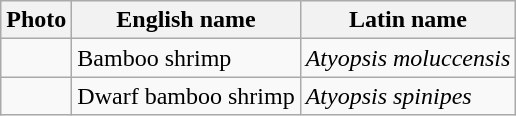<table class="wikitable">
<tr>
<th>Photo</th>
<th>English name</th>
<th>Latin name</th>
</tr>
<tr>
<td></td>
<td>Bamboo shrimp</td>
<td><em>Atyopsis moluccensis</em></td>
</tr>
<tr>
<td></td>
<td>Dwarf bamboo shrimp</td>
<td><em>Atyopsis spinipes</em></td>
</tr>
</table>
